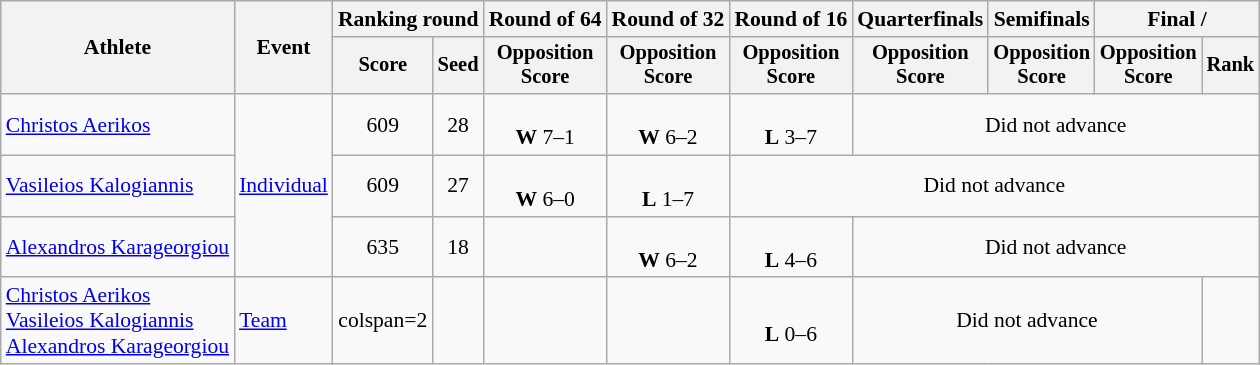<table class="wikitable" style="font-size:90%">
<tr>
<th rowspan=2>Athlete</th>
<th rowspan=2>Event</th>
<th colspan=2>Ranking round</th>
<th>Round of 64</th>
<th>Round of 32</th>
<th>Round of 16</th>
<th>Quarterfinals</th>
<th>Semifinals</th>
<th colspan=2>Final / </th>
</tr>
<tr style="font-size:95%">
<th>Score</th>
<th>Seed</th>
<th>Opposition<br>Score</th>
<th>Opposition<br>Score</th>
<th>Opposition<br>Score</th>
<th>Opposition<br>Score</th>
<th>Opposition<br>Score</th>
<th>Opposition<br>Score</th>
<th>Rank</th>
</tr>
<tr align=center>
<td align=left><a href='#'>Christos Aerikos</a></td>
<td align=left rowspan=3><a href='#'>Individual</a></td>
<td>609</td>
<td>28</td>
<td><br><strong>W</strong> 7–1</td>
<td><br><strong>W</strong> 6–2</td>
<td><br><strong>L</strong> 3–7</td>
<td colspan=4>Did not advance</td>
</tr>
<tr align=center>
<td align=left><a href='#'>Vasileios Kalogiannis</a></td>
<td>609</td>
<td>27</td>
<td><br><strong>W</strong> 6–0</td>
<td><br><strong>L</strong> 1–7</td>
<td colspan=5>Did not advance</td>
</tr>
<tr align=center>
<td align=left><a href='#'>Alexandros Karageorgiou</a></td>
<td>635</td>
<td>18</td>
<td></td>
<td><br><strong>W</strong> 6–2</td>
<td><br><strong>L</strong> 4–6</td>
<td colspan=4>Did not advance</td>
</tr>
<tr align=center>
<td align=left><a href='#'>Christos Aerikos</a><br><a href='#'>Vasileios Kalogiannis</a><br><a href='#'>Alexandros Karageorgiou</a></td>
<td align=left><a href='#'>Team</a></td>
<td>colspan=2 </td>
<td></td>
<td></td>
<td></td>
<td><br><strong>L</strong> 0–6</td>
<td colspan=3>Did not advance</td>
</tr>
</table>
